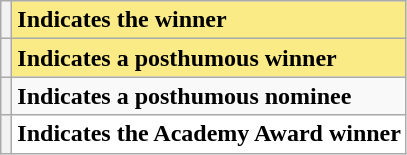<table class="wikitable">
<tr>
<th scope="row" style="text-align:center" style="background:#FAEB86;"></th>
<td style="background:#FAEB86;"><strong>Indicates the winner</strong></td>
</tr>
<tr>
<th scope="row" style="text-align:center" style="background:#FAEB86;"></th>
<td style="background:#FAEB86;"><strong>Indicates a posthumous winner</strong></td>
</tr>
<tr>
<th scope="row" style="text-align:center"></th>
<td><strong>Indicates a posthumous nominee</strong></td>
</tr>
<tr>
<th scope="row" style="text-align:center" style="background:#FFFFFF;"></th>
<td style="background:#FFFFFF;"><strong>Indicates the Academy Award winner</strong></td>
</tr>
</table>
